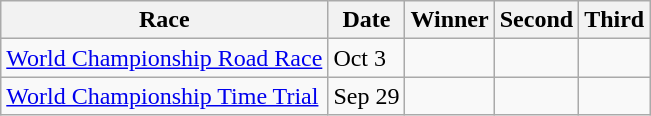<table class="wikitable">
<tr>
<th>Race</th>
<th>Date</th>
<th>Winner</th>
<th>Second</th>
<th>Third</th>
</tr>
<tr>
<td><a href='#'>World Championship Road Race</a></td>
<td>Oct 3</td>
<td><strong></strong></td>
<td></td>
<td></td>
</tr>
<tr>
<td><a href='#'>World Championship Time Trial</a></td>
<td>Sep 29</td>
<td><strong></strong></td>
<td></td>
<td></td>
</tr>
</table>
